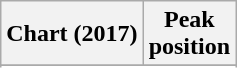<table class="wikitable sortable plainrowheaders">
<tr>
<th>Chart (2017)</th>
<th>Peak<br>position</th>
</tr>
<tr>
</tr>
<tr>
</tr>
<tr>
</tr>
<tr>
</tr>
<tr>
</tr>
</table>
